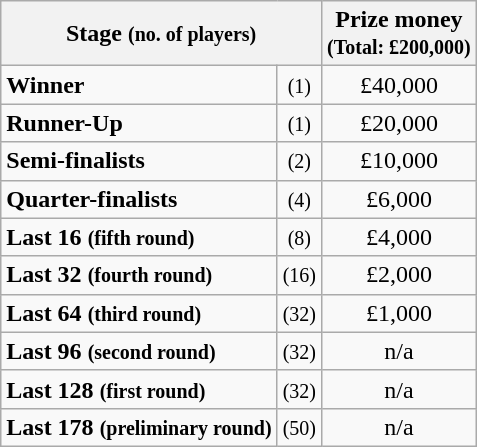<table class="wikitable">
<tr>
<th colspan=2>Stage <small>(no. of players)</small></th>
<th>Prize money<br><small>(Total: £200,000)</small></th>
</tr>
<tr>
<td><strong>Winner</strong></td>
<td align=center><small>(1)</small></td>
<td align=center>£40,000</td>
</tr>
<tr>
<td><strong>Runner-Up</strong></td>
<td align=center><small>(1)</small></td>
<td align=center>£20,000</td>
</tr>
<tr>
<td><strong>Semi-finalists</strong></td>
<td align=center><small>(2)</small></td>
<td align=center>£10,000</td>
</tr>
<tr>
<td><strong>Quarter-finalists</strong></td>
<td align=center><small>(4)</small></td>
<td align=center>£6,000</td>
</tr>
<tr>
<td><strong>Last 16 <small>(fifth round)</small></strong></td>
<td align=center><small>(8)</small></td>
<td align=center>£4,000</td>
</tr>
<tr>
<td><strong>Last 32 <small>(fourth round)</small></strong></td>
<td align=center><small>(16)</small></td>
<td align=center>£2,000</td>
</tr>
<tr>
<td><strong>Last 64 <small>(third round)</small></strong></td>
<td align=center><small>(32)</small></td>
<td align=center>£1,000</td>
</tr>
<tr>
<td><strong>Last 96 <small>(second round)</small></strong></td>
<td align=center><small>(32)</small></td>
<td align=center>n/a</td>
</tr>
<tr>
<td><strong>Last 128 <small>(first round)</small></strong></td>
<td align=center><small>(32)</small></td>
<td align=center>n/a</td>
</tr>
<tr>
<td><strong>Last 178 <small>(preliminary round)</small></strong></td>
<td align=center><small>(50)</small></td>
<td align=center>n/a</td>
</tr>
</table>
